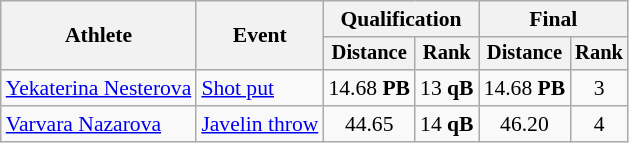<table class=wikitable style="font-size:90%">
<tr>
<th rowspan=2>Athlete</th>
<th rowspan=2>Event</th>
<th colspan=2>Qualification</th>
<th colspan=2>Final</th>
</tr>
<tr style="font-size:95%">
<th>Distance</th>
<th>Rank</th>
<th>Distance</th>
<th>Rank</th>
</tr>
<tr align=center>
<td align=left><a href='#'>Yekaterina Nesterova</a></td>
<td align=left><a href='#'>Shot put</a></td>
<td>14.68	<strong>PB</strong></td>
<td>13 <strong>qB</strong></td>
<td>14.68	<strong>PB</strong></td>
<td>3</td>
</tr>
<tr align=center>
<td align=left><a href='#'>Varvara Nazarova</a></td>
<td align=left><a href='#'>Javelin throw</a></td>
<td>44.65</td>
<td>14 <strong>qB</strong></td>
<td>46.20</td>
<td>4</td>
</tr>
</table>
